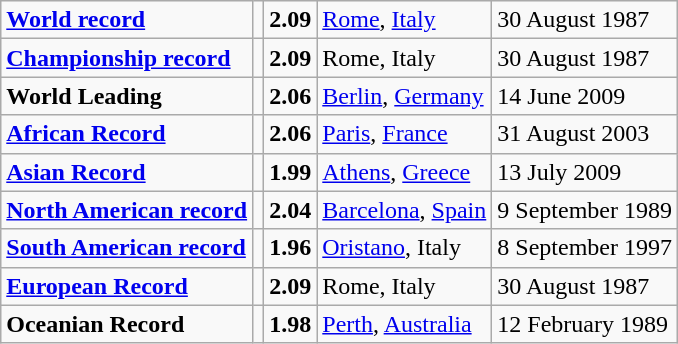<table class="wikitable">
<tr>
<td><strong><a href='#'>World record</a></strong></td>
<td></td>
<td><strong>2.09</strong></td>
<td><a href='#'>Rome</a>, <a href='#'>Italy</a></td>
<td>30 August 1987</td>
</tr>
<tr>
<td><strong><a href='#'>Championship record</a></strong></td>
<td></td>
<td><strong>2.09</strong></td>
<td>Rome, Italy</td>
<td>30 August 1987</td>
</tr>
<tr>
<td><strong>World Leading</strong></td>
<td></td>
<td><strong>2.06</strong></td>
<td><a href='#'>Berlin</a>, <a href='#'>Germany</a></td>
<td>14 June 2009</td>
</tr>
<tr>
<td><strong><a href='#'>African Record</a></strong></td>
<td></td>
<td><strong>2.06</strong></td>
<td><a href='#'>Paris</a>, <a href='#'>France</a></td>
<td>31 August 2003</td>
</tr>
<tr>
<td><strong><a href='#'>Asian Record</a></strong></td>
<td></td>
<td><strong>1.99</strong></td>
<td><a href='#'>Athens</a>, <a href='#'>Greece</a></td>
<td>13 July 2009</td>
</tr>
<tr>
<td><strong><a href='#'>North American record</a></strong></td>
<td></td>
<td><strong>2.04</strong></td>
<td><a href='#'>Barcelona</a>, <a href='#'>Spain</a></td>
<td>9 September 1989</td>
</tr>
<tr>
<td><strong><a href='#'>South American record</a></strong></td>
<td></td>
<td><strong>1.96</strong></td>
<td><a href='#'>Oristano</a>, Italy</td>
<td>8 September 1997</td>
</tr>
<tr>
<td><strong><a href='#'>European Record</a></strong></td>
<td></td>
<td><strong>2.09</strong></td>
<td>Rome, Italy</td>
<td>30 August 1987</td>
</tr>
<tr>
<td><strong>Oceanian Record</strong></td>
<td></td>
<td><strong>1.98</strong></td>
<td><a href='#'>Perth</a>, <a href='#'>Australia</a></td>
<td>12 February 1989</td>
</tr>
</table>
